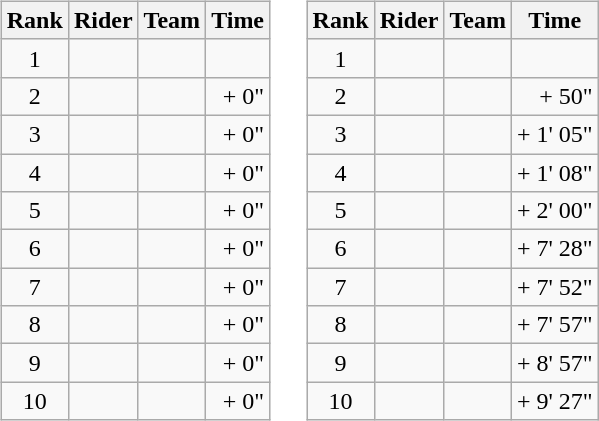<table>
<tr>
<td><br><table class="wikitable">
<tr>
<th scope="col">Rank</th>
<th scope="col">Rider</th>
<th scope="col">Team</th>
<th scope="col">Time</th>
</tr>
<tr>
<td style="text-align:center;">1</td>
<td></td>
<td></td>
<td style="text-align:right;"></td>
</tr>
<tr>
<td style="text-align:center;">2</td>
<td> </td>
<td></td>
<td style="text-align:right;">+ 0"</td>
</tr>
<tr>
<td style="text-align:center;">3</td>
<td></td>
<td></td>
<td style="text-align:right;">+ 0"</td>
</tr>
<tr>
<td style="text-align:center;">4</td>
<td></td>
<td></td>
<td style="text-align:right;">+ 0"</td>
</tr>
<tr>
<td style="text-align:center;">5</td>
<td></td>
<td></td>
<td style="text-align:right;">+ 0"</td>
</tr>
<tr>
<td style="text-align:center;">6</td>
<td></td>
<td></td>
<td style="text-align:right;">+ 0"</td>
</tr>
<tr>
<td style="text-align:center;">7</td>
<td></td>
<td></td>
<td style="text-align:right;">+ 0"</td>
</tr>
<tr>
<td style="text-align:center;">8</td>
<td></td>
<td></td>
<td style="text-align:right;">+ 0"</td>
</tr>
<tr>
<td style="text-align:center;">9</td>
<td></td>
<td></td>
<td style="text-align:right;">+ 0"</td>
</tr>
<tr>
<td style="text-align:center;">10</td>
<td></td>
<td></td>
<td style="text-align:right;">+ 0"</td>
</tr>
</table>
</td>
<td></td>
<td><br><table class="wikitable">
<tr>
<th scope="col">Rank</th>
<th scope="col">Rider</th>
<th scope="col">Team</th>
<th scope="col">Time</th>
</tr>
<tr>
<td style="text-align:center;">1</td>
<td> </td>
<td></td>
<td style="text-align:right;"></td>
</tr>
<tr>
<td style="text-align:center;">2</td>
<td></td>
<td></td>
<td style="text-align:right;">+ 50"</td>
</tr>
<tr>
<td style="text-align:center;">3</td>
<td></td>
<td></td>
<td style="text-align:right;">+ 1' 05"</td>
</tr>
<tr>
<td style="text-align:center;">4</td>
<td></td>
<td></td>
<td style="text-align:right;">+ 1' 08"</td>
</tr>
<tr>
<td style="text-align:center;">5</td>
<td></td>
<td></td>
<td style="text-align:right;">+ 2' 00"</td>
</tr>
<tr>
<td style="text-align:center;">6</td>
<td></td>
<td></td>
<td style="text-align:right;">+ 7' 28"</td>
</tr>
<tr>
<td style="text-align:center;">7</td>
<td></td>
<td></td>
<td style="text-align:right;">+ 7' 52"</td>
</tr>
<tr>
<td style="text-align:center;">8</td>
<td></td>
<td></td>
<td style="text-align:right;">+ 7' 57"</td>
</tr>
<tr>
<td style="text-align:center;">9</td>
<td></td>
<td></td>
<td style="text-align:right;">+ 8' 57"</td>
</tr>
<tr>
<td style="text-align:center;">10</td>
<td></td>
<td></td>
<td style="text-align:right;">+ 9' 27"</td>
</tr>
</table>
</td>
</tr>
</table>
